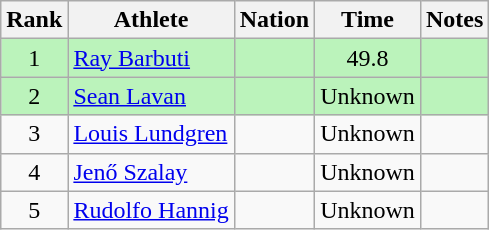<table class="wikitable sortable" style="text-align:center">
<tr>
<th>Rank</th>
<th>Athlete</th>
<th>Nation</th>
<th>Time</th>
<th>Notes</th>
</tr>
<tr bgcolor=bbf3bb>
<td>1</td>
<td align=left><a href='#'>Ray Barbuti</a></td>
<td align=left></td>
<td>49.8</td>
<td></td>
</tr>
<tr bgcolor=bbf3bb>
<td>2</td>
<td align=left><a href='#'>Sean Lavan</a></td>
<td align=left></td>
<td>Unknown</td>
<td></td>
</tr>
<tr>
<td>3</td>
<td align=left><a href='#'>Louis Lundgren</a></td>
<td align=left></td>
<td>Unknown</td>
<td></td>
</tr>
<tr>
<td>4</td>
<td align=left><a href='#'>Jenő Szalay</a></td>
<td align=left></td>
<td>Unknown</td>
<td></td>
</tr>
<tr>
<td>5</td>
<td align=left><a href='#'>Rudolfo Hannig</a></td>
<td align=left></td>
<td>Unknown</td>
<td></td>
</tr>
</table>
